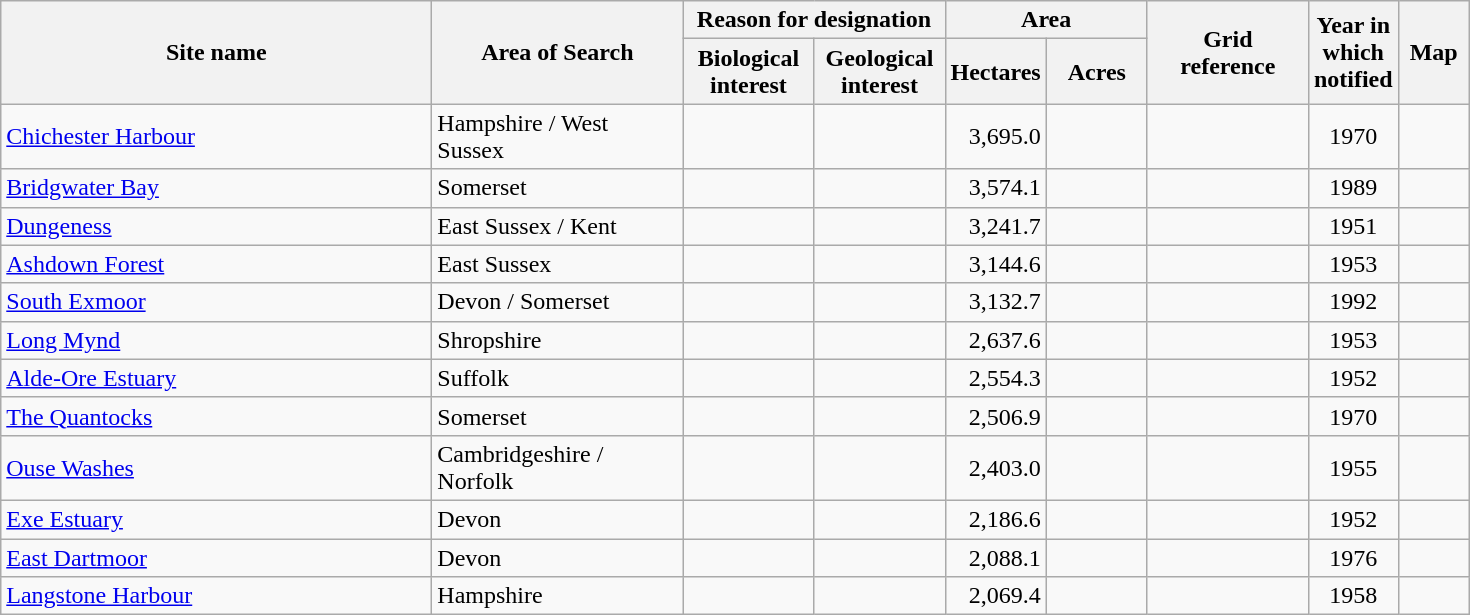<table class="wikitable">
<tr>
<th width="280" rowspan="2">Site name</th>
<th width="160" rowspan="2">Area of Search</th>
<th width="160" colspan="2">Reason for designation</th>
<th width="120" colspan="2">Area</th>
<th width="100" rowspan="2">Grid reference</th>
<th width="50" rowspan="2">Year in which notified</th>
<th width="40" rowspan="2">Map</th>
</tr>
<tr>
<th width="80">Biological interest</th>
<th width="80">Geological interest</th>
<th width="60">Hectares</th>
<th width="60">Acres</th>
</tr>
<tr>
<td><a href='#'>Chichester Harbour</a></td>
<td>Hampshire / West Sussex</td>
<td align="center"></td>
<td align="center"></td>
<td align="right">3,695.0</td>
<td align="right"></td>
<td align="center"></td>
<td align="center">1970</td>
<td align="center"></td>
</tr>
<tr>
<td><a href='#'>Bridgwater Bay</a></td>
<td>Somerset</td>
<td align="center"></td>
<td></td>
<td align="right">3,574.1</td>
<td align="right"></td>
<td align="center"></td>
<td align="center">1989</td>
<td align="center"></td>
</tr>
<tr>
<td><a href='#'>Dungeness</a></td>
<td>East Sussex / Kent</td>
<td align="center"></td>
<td align="center"></td>
<td align="right">3,241.7</td>
<td align="right"></td>
<td align="center"></td>
<td align="center">1951</td>
<td align="center"></td>
</tr>
<tr>
<td><a href='#'>Ashdown Forest</a></td>
<td>East Sussex</td>
<td align="center"></td>
<td></td>
<td align="right">3,144.6</td>
<td align="right"></td>
<td align="center"></td>
<td align="center">1953</td>
<td align="center"></td>
</tr>
<tr>
<td><a href='#'>South Exmoor</a></td>
<td>Devon / Somerset</td>
<td align="center"></td>
<td></td>
<td align="right">3,132.7</td>
<td align="right"></td>
<td align="center"></td>
<td align="center">1992</td>
<td align="center"></td>
</tr>
<tr>
<td><a href='#'>Long Mynd</a></td>
<td>Shropshire</td>
<td align="center"></td>
<td align="center"></td>
<td align="right">2,637.6</td>
<td align="right"></td>
<td align="center"></td>
<td align="center">1953</td>
<td align="center"></td>
</tr>
<tr>
<td><a href='#'>Alde-Ore Estuary</a></td>
<td>Suffolk</td>
<td align="center"></td>
<td></td>
<td align="right">2,554.3</td>
<td align="right"></td>
<td align="center"></td>
<td align="center">1952</td>
<td align="center"></td>
</tr>
<tr>
<td><a href='#'>The Quantocks</a></td>
<td>Somerset</td>
<td align="center"></td>
<td></td>
<td align="right">2,506.9</td>
<td align="right"></td>
<td align="center"></td>
<td align="center">1970</td>
<td align="center"></td>
</tr>
<tr>
<td><a href='#'>Ouse Washes</a></td>
<td>Cambridgeshire / Norfolk</td>
<td align="center"></td>
<td></td>
<td align="right">2,403.0</td>
<td align="right"></td>
<td align="center"></td>
<td align="center">1955</td>
<td align="center"></td>
</tr>
<tr>
<td><a href='#'>Exe Estuary</a></td>
<td>Devon</td>
<td align="center"></td>
<td align="center"></td>
<td align="right">2,186.6</td>
<td align="right"></td>
<td align="center"></td>
<td align="center">1952</td>
<td align="center"></td>
</tr>
<tr>
<td><a href='#'>East Dartmoor</a></td>
<td>Devon</td>
<td align="center"></td>
<td align="center"></td>
<td align="right">2,088.1</td>
<td align="right"></td>
<td align="center"></td>
<td align="center">1976</td>
<td align="center"></td>
</tr>
<tr>
<td><a href='#'>Langstone Harbour</a></td>
<td>Hampshire</td>
<td align="center"></td>
<td></td>
<td align="right">2,069.4</td>
<td align="right"></td>
<td align="center"></td>
<td align="center">1958</td>
<td align="center"></td>
</tr>
</table>
